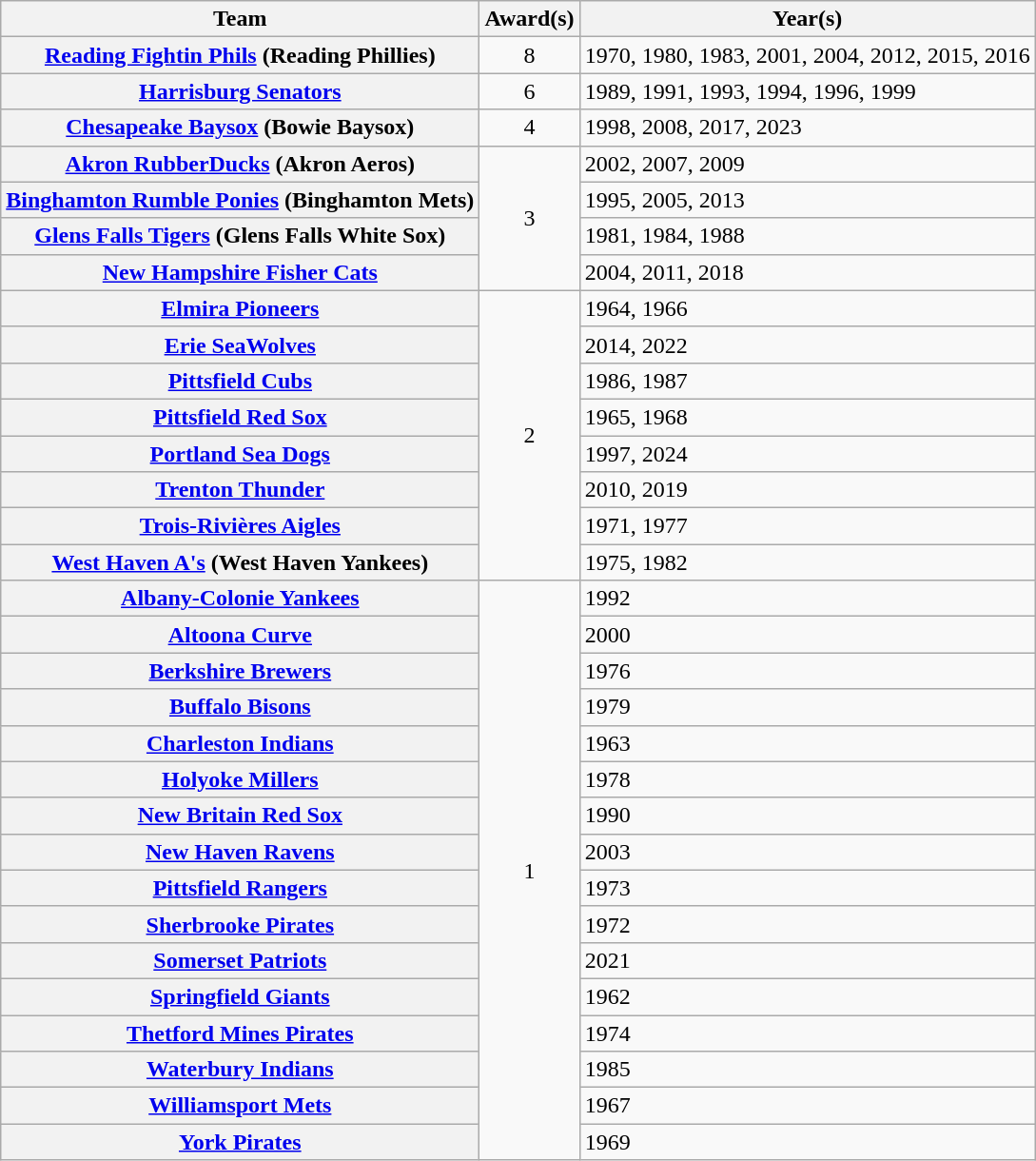<table class="wikitable sortable plainrowheaders" style="text-align:left">
<tr>
<th scope="col">Team</th>
<th scope="col">Award(s)</th>
<th scope="col">Year(s)</th>
</tr>
<tr>
<th scope="row"><strong><a href='#'>Reading Fightin Phils</a></strong> (Reading Phillies)</th>
<td style="text-align:center">8</td>
<td>1970, 1980, 1983, 2001, 2004, 2012, 2015, 2016</td>
</tr>
<tr>
<th scope="row"><strong><a href='#'>Harrisburg Senators</a></strong></th>
<td style="text-align:center">6</td>
<td>1989, 1991, 1993, 1994, 1996, 1999</td>
</tr>
<tr>
<th scope="row"><strong><a href='#'>Chesapeake Baysox</a></strong> (Bowie Baysox)</th>
<td style="text-align:center">4</td>
<td>1998, 2008, 2017, 2023</td>
</tr>
<tr>
<th scope="row"><strong><a href='#'>Akron RubberDucks</a></strong> (Akron Aeros)</th>
<td style="text-align:center" rowspan="4">3</td>
<td>2002, 2007, 2009</td>
</tr>
<tr>
<th scope="row"><strong><a href='#'>Binghamton Rumble Ponies</a></strong> (Binghamton Mets)</th>
<td>1995, 2005, 2013</td>
</tr>
<tr>
<th scope="row"><a href='#'>Glens Falls Tigers</a> (Glens Falls White Sox)</th>
<td>1981, 1984, 1988</td>
</tr>
<tr>
<th scope="row"><strong><a href='#'>New Hampshire Fisher Cats</a></strong></th>
<td>2004, 2011, 2018</td>
</tr>
<tr>
<th scope="row"><a href='#'>Elmira Pioneers</a></th>
<td rowspan="8" style="text-align:center">2</td>
<td>1964, 1966</td>
</tr>
<tr>
<th scope="row"><strong><a href='#'>Erie SeaWolves</a></strong></th>
<td>2014, 2022</td>
</tr>
<tr>
<th scope="row"><a href='#'>Pittsfield Cubs</a></th>
<td>1986, 1987</td>
</tr>
<tr>
<th scope="row"><a href='#'>Pittsfield Red Sox</a></th>
<td>1965, 1968</td>
</tr>
<tr>
<th scope="row"><strong><a href='#'>Portland Sea Dogs</a></strong></th>
<td>1997, 2024</td>
</tr>
<tr>
<th scope="row"><a href='#'>Trenton Thunder</a></th>
<td>2010, 2019</td>
</tr>
<tr>
<th scope="row"><a href='#'>Trois-Rivières Aigles</a></th>
<td>1971, 1977</td>
</tr>
<tr>
<th scope="row"><a href='#'>West Haven A's</a> (West Haven Yankees)</th>
<td>1975, 1982</td>
</tr>
<tr>
<th scope="row"><a href='#'>Albany-Colonie Yankees</a></th>
<td rowspan="16" style="text-align:center">1</td>
<td>1992</td>
</tr>
<tr>
<th scope="row"><strong><a href='#'>Altoona Curve</a></strong></th>
<td>2000</td>
</tr>
<tr>
<th scope="row"><a href='#'>Berkshire Brewers</a></th>
<td>1976</td>
</tr>
<tr>
<th scope="row"><a href='#'>Buffalo Bisons</a></th>
<td>1979</td>
</tr>
<tr>
<th scope="row"><a href='#'>Charleston Indians</a></th>
<td>1963</td>
</tr>
<tr>
<th scope="row"><a href='#'>Holyoke Millers</a></th>
<td>1978</td>
</tr>
<tr>
<th scope="row"><a href='#'>New Britain Red Sox</a></th>
<td>1990</td>
</tr>
<tr>
<th scope="row"><a href='#'>New Haven Ravens</a></th>
<td>2003</td>
</tr>
<tr>
<th scope="row"><a href='#'>Pittsfield Rangers</a></th>
<td>1973</td>
</tr>
<tr>
<th scope="row"><a href='#'>Sherbrooke Pirates</a></th>
<td>1972</td>
</tr>
<tr>
<th scope="row"><strong><a href='#'>Somerset Patriots</a></strong></th>
<td>2021</td>
</tr>
<tr>
<th scope="row"><a href='#'>Springfield Giants</a></th>
<td>1962</td>
</tr>
<tr>
<th scope="row"><a href='#'>Thetford Mines Pirates</a></th>
<td>1974</td>
</tr>
<tr>
<th scope="row"><a href='#'>Waterbury Indians</a></th>
<td>1985</td>
</tr>
<tr>
<th scope="row"><a href='#'>Williamsport Mets</a></th>
<td>1967</td>
</tr>
<tr>
<th scope="row"><a href='#'>York Pirates</a></th>
<td>1969</td>
</tr>
</table>
